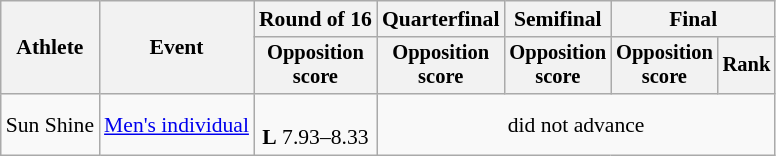<table class=wikitable style=font-size:90%;text-align:center>
<tr>
<th rowspan=2>Athlete</th>
<th rowspan=2>Event</th>
<th>Round of 16</th>
<th>Quarterfinal</th>
<th>Semifinal</th>
<th colspan=2>Final</th>
</tr>
<tr style=font-size:95%>
<th>Opposition<br>score</th>
<th>Opposition<br>score</th>
<th>Opposition<br>score</th>
<th>Opposition<br>score</th>
<th>Rank</th>
</tr>
<tr>
<td align=left>Sun Shine</td>
<td align=left><a href='#'>Men's individual</a></td>
<td><br><strong>L</strong> 7.93–8.33</td>
<td colspan=4>did not advance</td>
</tr>
</table>
